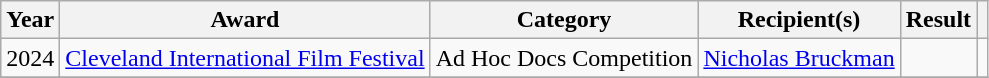<table class="wikitable plainrowheaders sortable">
<tr>
<th scope="col">Year</th>
<th scope="col">Award</th>
<th scope="col">Category</th>
<th scope="col">Recipient(s)</th>
<th scope="col">Result</th>
<th scope="col" class="unsortable"></th>
</tr>
<tr>
<td>2024</td>
<td><a href='#'>Cleveland International Film Festival</a></td>
<td>Ad Hoc Docs Competition</td>
<td><a href='#'>Nicholas Bruckman</a></td>
<td></td>
<td></td>
</tr>
<tr>
</tr>
</table>
